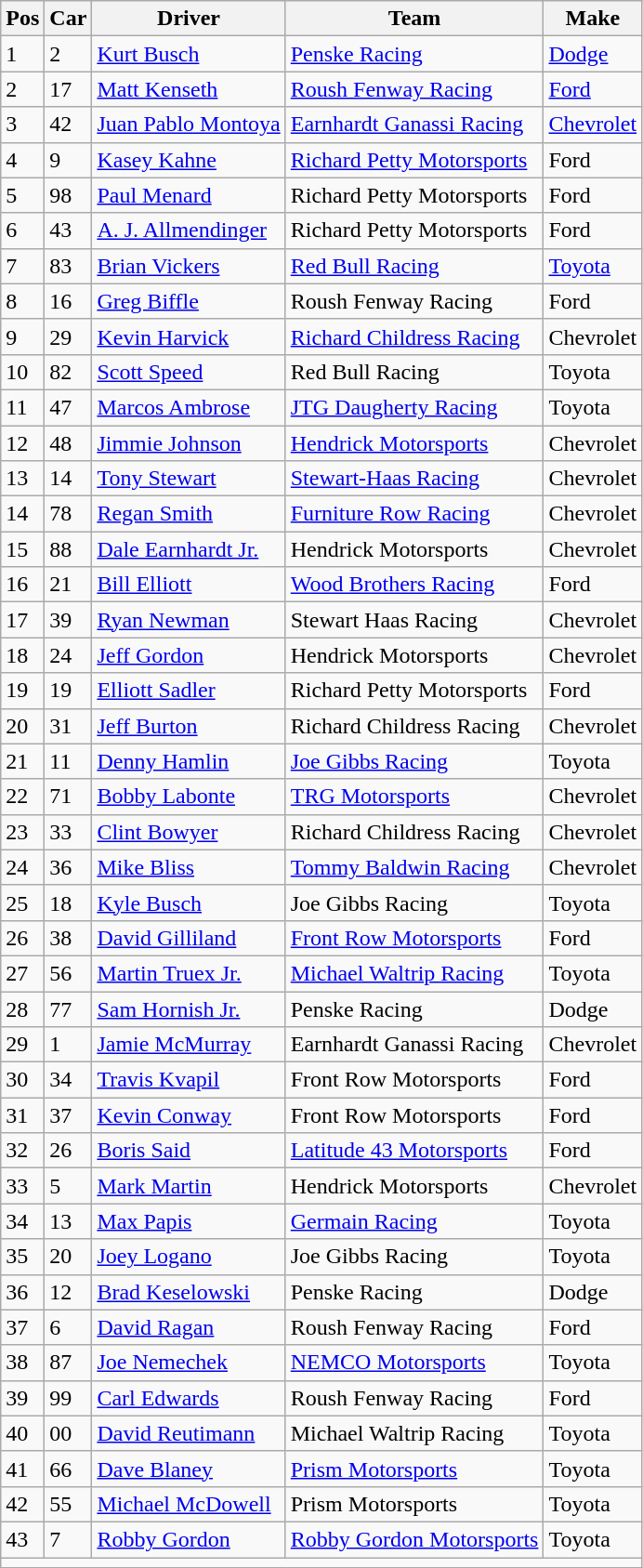<table class="wikitable" border="1">
<tr>
<th>Pos</th>
<th>Car</th>
<th>Driver</th>
<th>Team</th>
<th>Make</th>
</tr>
<tr>
<td>1</td>
<td>2</td>
<td><a href='#'>Kurt Busch</a></td>
<td><a href='#'>Penske Racing</a></td>
<td><a href='#'>Dodge</a></td>
</tr>
<tr>
<td>2</td>
<td>17</td>
<td><a href='#'>Matt Kenseth</a></td>
<td><a href='#'>Roush Fenway Racing</a></td>
<td><a href='#'>Ford</a></td>
</tr>
<tr>
<td>3</td>
<td>42</td>
<td><a href='#'>Juan Pablo Montoya</a></td>
<td><a href='#'>Earnhardt Ganassi Racing</a></td>
<td><a href='#'>Chevrolet</a></td>
</tr>
<tr>
<td>4</td>
<td>9</td>
<td><a href='#'>Kasey Kahne</a></td>
<td><a href='#'>Richard Petty Motorsports</a></td>
<td>Ford</td>
</tr>
<tr>
<td>5</td>
<td>98</td>
<td><a href='#'>Paul Menard</a></td>
<td>Richard Petty Motorsports</td>
<td>Ford</td>
</tr>
<tr>
<td>6</td>
<td>43</td>
<td><a href='#'>A. J. Allmendinger</a></td>
<td>Richard Petty Motorsports</td>
<td>Ford</td>
</tr>
<tr>
<td>7</td>
<td>83</td>
<td><a href='#'>Brian Vickers</a></td>
<td><a href='#'>Red Bull Racing</a></td>
<td><a href='#'>Toyota</a></td>
</tr>
<tr>
<td>8</td>
<td>16</td>
<td><a href='#'>Greg Biffle</a></td>
<td>Roush Fenway Racing</td>
<td>Ford</td>
</tr>
<tr>
<td>9</td>
<td>29</td>
<td><a href='#'>Kevin Harvick</a></td>
<td><a href='#'>Richard Childress Racing</a></td>
<td>Chevrolet</td>
</tr>
<tr>
<td>10</td>
<td>82</td>
<td><a href='#'>Scott Speed</a></td>
<td>Red Bull Racing</td>
<td>Toyota</td>
</tr>
<tr>
<td>11</td>
<td>47</td>
<td><a href='#'>Marcos Ambrose</a></td>
<td><a href='#'>JTG Daugherty Racing</a></td>
<td>Toyota</td>
</tr>
<tr>
<td>12</td>
<td>48</td>
<td><a href='#'>Jimmie Johnson</a></td>
<td><a href='#'>Hendrick Motorsports</a></td>
<td>Chevrolet</td>
</tr>
<tr>
<td>13</td>
<td>14</td>
<td><a href='#'>Tony Stewart</a></td>
<td><a href='#'>Stewart-Haas Racing</a></td>
<td>Chevrolet</td>
</tr>
<tr>
<td>14</td>
<td>78</td>
<td><a href='#'>Regan Smith</a></td>
<td><a href='#'>Furniture Row Racing</a></td>
<td>Chevrolet</td>
</tr>
<tr>
<td>15</td>
<td>88</td>
<td><a href='#'>Dale Earnhardt Jr.</a></td>
<td>Hendrick Motorsports</td>
<td>Chevrolet</td>
</tr>
<tr>
<td>16</td>
<td>21</td>
<td><a href='#'>Bill Elliott</a></td>
<td><a href='#'>Wood Brothers Racing</a></td>
<td>Ford</td>
</tr>
<tr>
<td>17</td>
<td>39</td>
<td><a href='#'>Ryan Newman</a></td>
<td>Stewart Haas Racing</td>
<td>Chevrolet</td>
</tr>
<tr>
<td>18</td>
<td>24</td>
<td><a href='#'>Jeff Gordon</a></td>
<td>Hendrick Motorsports</td>
<td>Chevrolet</td>
</tr>
<tr>
<td>19</td>
<td>19</td>
<td><a href='#'>Elliott Sadler</a></td>
<td>Richard Petty Motorsports</td>
<td>Ford</td>
</tr>
<tr>
<td>20</td>
<td>31</td>
<td><a href='#'>Jeff Burton</a></td>
<td>Richard Childress Racing</td>
<td>Chevrolet</td>
</tr>
<tr>
<td>21</td>
<td>11</td>
<td><a href='#'>Denny Hamlin</a></td>
<td><a href='#'>Joe Gibbs Racing</a></td>
<td>Toyota</td>
</tr>
<tr>
<td>22</td>
<td>71</td>
<td><a href='#'>Bobby Labonte</a></td>
<td><a href='#'>TRG Motorsports</a></td>
<td>Chevrolet</td>
</tr>
<tr>
<td>23</td>
<td>33</td>
<td><a href='#'>Clint Bowyer</a></td>
<td>Richard Childress Racing</td>
<td>Chevrolet</td>
</tr>
<tr>
<td>24</td>
<td>36</td>
<td><a href='#'>Mike Bliss</a></td>
<td><a href='#'>Tommy Baldwin Racing</a></td>
<td>Chevrolet</td>
</tr>
<tr>
<td>25</td>
<td>18</td>
<td><a href='#'>Kyle Busch</a></td>
<td>Joe Gibbs Racing</td>
<td>Toyota</td>
</tr>
<tr>
<td>26</td>
<td>38</td>
<td><a href='#'>David Gilliland</a></td>
<td><a href='#'>Front Row Motorsports</a></td>
<td>Ford</td>
</tr>
<tr>
<td>27</td>
<td>56</td>
<td><a href='#'>Martin Truex Jr.</a></td>
<td><a href='#'>Michael Waltrip Racing</a></td>
<td>Toyota</td>
</tr>
<tr>
<td>28</td>
<td>77</td>
<td><a href='#'>Sam Hornish Jr.</a></td>
<td>Penske Racing</td>
<td>Dodge</td>
</tr>
<tr>
<td>29</td>
<td>1</td>
<td><a href='#'>Jamie McMurray</a></td>
<td>Earnhardt Ganassi Racing</td>
<td>Chevrolet</td>
</tr>
<tr>
<td>30</td>
<td>34</td>
<td><a href='#'>Travis Kvapil</a></td>
<td>Front Row Motorsports</td>
<td>Ford</td>
</tr>
<tr>
<td>31</td>
<td>37</td>
<td><a href='#'>Kevin Conway</a></td>
<td>Front Row Motorsports</td>
<td>Ford</td>
</tr>
<tr>
<td>32</td>
<td>26</td>
<td><a href='#'>Boris Said</a></td>
<td><a href='#'>Latitude 43 Motorsports</a></td>
<td>Ford</td>
</tr>
<tr>
<td>33</td>
<td>5</td>
<td><a href='#'>Mark Martin</a></td>
<td>Hendrick Motorsports</td>
<td>Chevrolet</td>
</tr>
<tr>
<td>34</td>
<td>13</td>
<td><a href='#'>Max Papis</a></td>
<td><a href='#'>Germain Racing</a></td>
<td>Toyota</td>
</tr>
<tr>
<td>35</td>
<td>20</td>
<td><a href='#'>Joey Logano</a></td>
<td>Joe Gibbs Racing</td>
<td>Toyota</td>
</tr>
<tr>
<td>36</td>
<td>12</td>
<td><a href='#'>Brad Keselowski</a></td>
<td>Penske Racing</td>
<td>Dodge</td>
</tr>
<tr>
<td>37</td>
<td>6</td>
<td><a href='#'>David Ragan</a></td>
<td>Roush Fenway Racing</td>
<td>Ford</td>
</tr>
<tr>
<td>38</td>
<td>87</td>
<td><a href='#'>Joe Nemechek</a></td>
<td><a href='#'>NEMCO Motorsports</a></td>
<td>Toyota</td>
</tr>
<tr>
<td>39</td>
<td>99</td>
<td><a href='#'>Carl Edwards</a></td>
<td>Roush Fenway Racing</td>
<td>Ford</td>
</tr>
<tr>
<td>40</td>
<td>00</td>
<td><a href='#'>David Reutimann</a></td>
<td>Michael Waltrip Racing</td>
<td>Toyota</td>
</tr>
<tr>
<td>41</td>
<td>66</td>
<td><a href='#'>Dave Blaney</a></td>
<td><a href='#'>Prism Motorsports</a></td>
<td>Toyota</td>
</tr>
<tr>
<td>42</td>
<td>55</td>
<td><a href='#'>Michael McDowell</a></td>
<td>Prism Motorsports</td>
<td>Toyota</td>
</tr>
<tr>
<td>43</td>
<td>7</td>
<td><a href='#'>Robby Gordon</a></td>
<td><a href='#'>Robby Gordon Motorsports</a></td>
<td>Toyota</td>
</tr>
<tr>
<td colspan="7"></td>
</tr>
</table>
